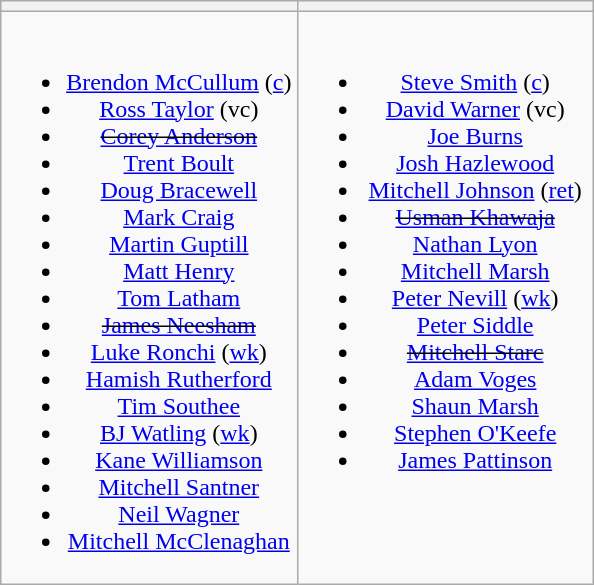<table class="wikitable" style="text-align:center; margin:0 auto">
<tr>
<th style="width:50%"></th>
<th style="width:50%"></th>
</tr>
<tr style="vertical-align:top">
<td><br><ul><li><a href='#'>Brendon McCullum</a> (<a href='#'>c</a>)</li><li><a href='#'>Ross Taylor</a> (vc)</li><li><s><a href='#'>Corey Anderson</a></s></li><li><a href='#'>Trent Boult</a></li><li><a href='#'>Doug Bracewell</a></li><li><a href='#'>Mark Craig</a></li><li><a href='#'>Martin Guptill</a></li><li><a href='#'>Matt Henry</a></li><li><a href='#'>Tom Latham</a></li><li><s><a href='#'>James Neesham</a></s></li><li><a href='#'>Luke Ronchi</a> (<a href='#'>wk</a>)</li><li><a href='#'>Hamish Rutherford</a></li><li><a href='#'>Tim Southee</a></li><li><a href='#'>BJ Watling</a> (<a href='#'>wk</a>)</li><li><a href='#'>Kane Williamson</a></li><li><a href='#'>Mitchell Santner</a></li><li><a href='#'>Neil Wagner</a></li><li><a href='#'>Mitchell McClenaghan</a></li></ul></td>
<td><br><ul><li><a href='#'>Steve Smith</a> (<a href='#'>c</a>)</li><li><a href='#'>David Warner</a> (vc)</li><li><a href='#'>Joe Burns</a></li><li><a href='#'>Josh Hazlewood</a></li><li><a href='#'>Mitchell Johnson</a> (<a href='#'>ret</a>)</li><li><s><a href='#'>Usman Khawaja</a></s></li><li><a href='#'>Nathan Lyon</a></li><li><a href='#'>Mitchell Marsh</a></li><li><a href='#'>Peter Nevill</a> (<a href='#'>wk</a>)</li><li><a href='#'>Peter Siddle</a></li><li><s><a href='#'>Mitchell Starc</a></s></li><li><a href='#'>Adam Voges</a></li><li><a href='#'>Shaun Marsh</a></li><li><a href='#'>Stephen O'Keefe</a></li><li><a href='#'>James Pattinson</a></li></ul></td>
</tr>
</table>
